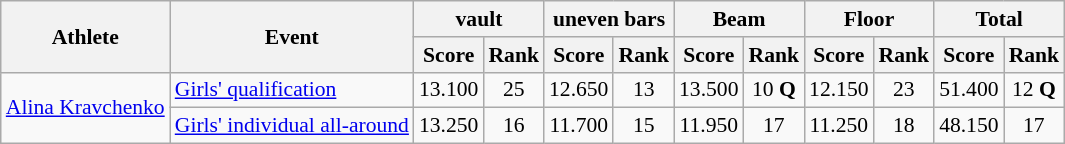<table class="wikitable" border="1" style="font-size:90%">
<tr>
<th rowspan=2>Athlete</th>
<th rowspan=2>Event</th>
<th colspan=2>vault</th>
<th colspan=2>uneven bars</th>
<th colspan=2>Beam</th>
<th colspan=2>Floor</th>
<th colspan=2>Total</th>
</tr>
<tr>
<th>Score</th>
<th>Rank</th>
<th>Score</th>
<th>Rank</th>
<th>Score</th>
<th>Rank</th>
<th>Score</th>
<th>Rank</th>
<th>Score</th>
<th>Rank</th>
</tr>
<tr>
<td rowspan=2><a href='#'>Alina Kravchenko</a></td>
<td><a href='#'>Girls' qualification</a></td>
<td align=center>13.100</td>
<td align=center>25</td>
<td align=center>12.650</td>
<td align=center>13</td>
<td align=center>13.500</td>
<td align=center>10 <strong>Q</strong></td>
<td align=center>12.150</td>
<td align=center>23</td>
<td align=center>51.400</td>
<td align=center>12 <strong>Q</strong></td>
</tr>
<tr>
<td><a href='#'>Girls' individual all-around</a></td>
<td align=center>13.250</td>
<td align=center>16</td>
<td align=center>11.700</td>
<td align=center>15</td>
<td align=center>11.950</td>
<td align=center>17</td>
<td align=center>11.250</td>
<td align=center>18</td>
<td align=center>48.150</td>
<td align=center>17</td>
</tr>
</table>
